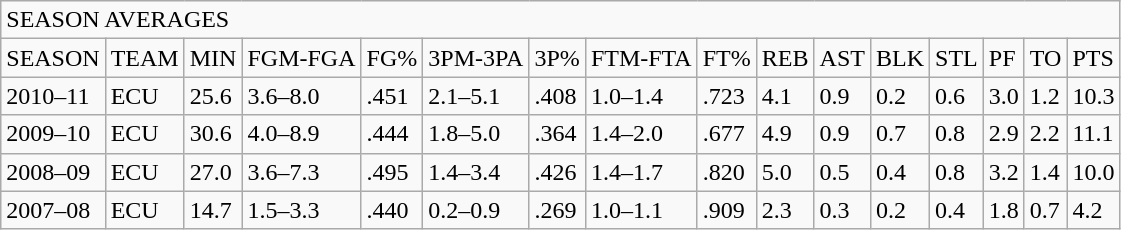<table class="wikitable">
<tr>
<td colspan="16">SEASON AVERAGES</td>
</tr>
<tr>
<td>SEASON</td>
<td>TEAM</td>
<td>MIN</td>
<td>FGM-FGA</td>
<td>FG%</td>
<td>3PM-3PA</td>
<td>3P%</td>
<td>FTM-FTA</td>
<td>FT%</td>
<td>REB</td>
<td>AST</td>
<td>BLK</td>
<td>STL</td>
<td>PF</td>
<td>TO</td>
<td>PTS</td>
</tr>
<tr>
<td>2010–11</td>
<td>ECU</td>
<td>25.6</td>
<td>3.6–8.0</td>
<td>.451</td>
<td>2.1–5.1</td>
<td>.408</td>
<td>1.0–1.4</td>
<td>.723</td>
<td>4.1</td>
<td>0.9</td>
<td>0.2</td>
<td>0.6</td>
<td>3.0</td>
<td>1.2</td>
<td>10.3</td>
</tr>
<tr>
<td>2009–10</td>
<td>ECU</td>
<td>30.6</td>
<td>4.0–8.9</td>
<td>.444</td>
<td>1.8–5.0</td>
<td>.364</td>
<td>1.4–2.0</td>
<td>.677</td>
<td>4.9</td>
<td>0.9</td>
<td>0.7</td>
<td>0.8</td>
<td>2.9</td>
<td>2.2</td>
<td>11.1</td>
</tr>
<tr>
<td>2008–09</td>
<td>ECU</td>
<td>27.0</td>
<td>3.6–7.3</td>
<td>.495</td>
<td>1.4–3.4</td>
<td>.426</td>
<td>1.4–1.7</td>
<td>.820</td>
<td>5.0</td>
<td>0.5</td>
<td>0.4</td>
<td>0.8</td>
<td>3.2</td>
<td>1.4</td>
<td>10.0</td>
</tr>
<tr>
<td>2007–08</td>
<td>ECU</td>
<td>14.7</td>
<td>1.5–3.3</td>
<td>.440</td>
<td>0.2–0.9</td>
<td>.269</td>
<td>1.0–1.1</td>
<td>.909</td>
<td>2.3</td>
<td>0.3</td>
<td>0.2</td>
<td>0.4</td>
<td>1.8</td>
<td>0.7</td>
<td>4.2</td>
</tr>
</table>
